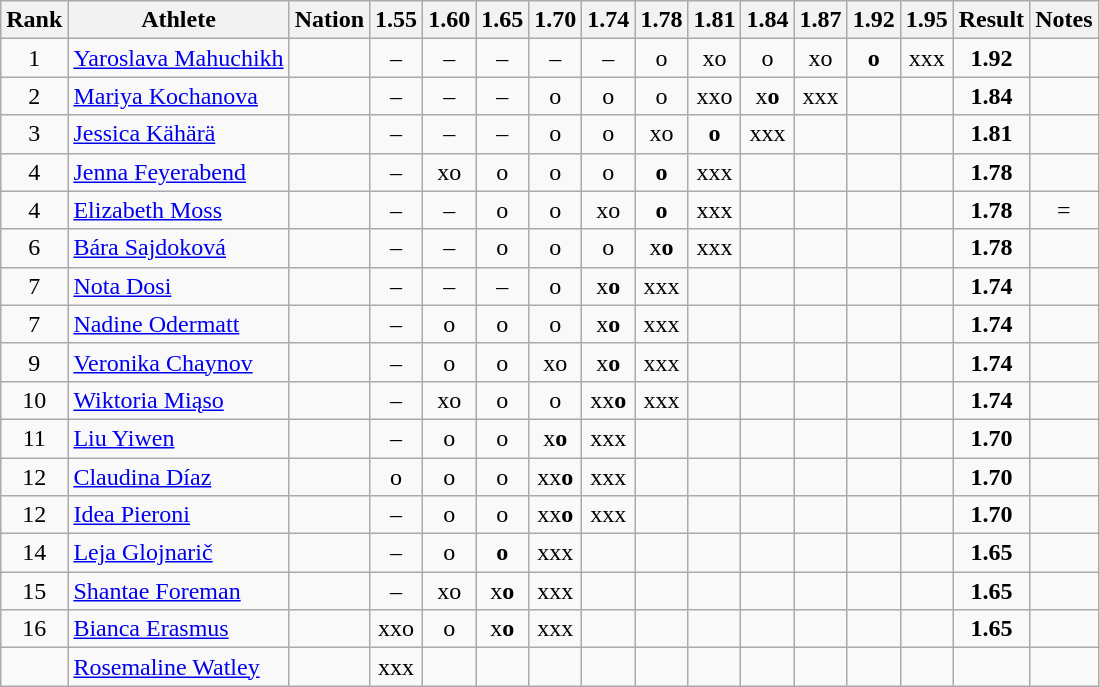<table class="wikitable sortable" style="text-align:center">
<tr>
<th>Rank</th>
<th>Athlete</th>
<th>Nation</th>
<th>1.55</th>
<th>1.60</th>
<th>1.65</th>
<th>1.70</th>
<th>1.74</th>
<th>1.78</th>
<th>1.81</th>
<th>1.84</th>
<th>1.87</th>
<th>1.92</th>
<th>1.95</th>
<th>Result</th>
<th>Notes</th>
</tr>
<tr>
<td>1</td>
<td align=left><a href='#'>Yaroslava Mahuchikh</a></td>
<td align=left></td>
<td>–</td>
<td>–</td>
<td>–</td>
<td>–</td>
<td>–</td>
<td>o</td>
<td>xo</td>
<td>o</td>
<td>xo</td>
<td><strong>o</strong></td>
<td>xxx</td>
<td><strong>1.92</strong></td>
<td></td>
</tr>
<tr>
<td>2</td>
<td align=left><a href='#'>Mariya Kochanova</a></td>
<td align=left></td>
<td>–</td>
<td>–</td>
<td>–</td>
<td>o</td>
<td>o</td>
<td>o</td>
<td>xxo</td>
<td>x<strong>o</strong></td>
<td>xxx</td>
<td></td>
<td></td>
<td><strong>1.84</strong></td>
<td></td>
</tr>
<tr>
<td>3</td>
<td align=left><a href='#'>Jessica Kähärä</a></td>
<td align=left></td>
<td>–</td>
<td>–</td>
<td>–</td>
<td>o</td>
<td>o</td>
<td>xo</td>
<td><strong>o</strong></td>
<td>xxx</td>
<td></td>
<td></td>
<td></td>
<td><strong>1.81</strong></td>
<td></td>
</tr>
<tr>
<td>4</td>
<td align=left><a href='#'>Jenna Feyerabend</a></td>
<td align=left></td>
<td>–</td>
<td>xo</td>
<td>o</td>
<td>o</td>
<td>o</td>
<td><strong>o</strong></td>
<td>xxx</td>
<td></td>
<td></td>
<td></td>
<td></td>
<td><strong>1.78</strong></td>
<td></td>
</tr>
<tr>
<td>4</td>
<td align=left><a href='#'>Elizabeth Moss</a></td>
<td align=left></td>
<td>–</td>
<td>–</td>
<td>o</td>
<td>o</td>
<td>xo</td>
<td><strong>o</strong></td>
<td>xxx</td>
<td></td>
<td></td>
<td></td>
<td></td>
<td><strong>1.78</strong></td>
<td>=</td>
</tr>
<tr>
<td>6</td>
<td align=left><a href='#'>Bára Sajdoková</a></td>
<td align=left></td>
<td>–</td>
<td>–</td>
<td>o</td>
<td>o</td>
<td>o</td>
<td>x<strong>o</strong></td>
<td>xxx</td>
<td></td>
<td></td>
<td></td>
<td></td>
<td><strong>1.78</strong></td>
<td></td>
</tr>
<tr>
<td>7</td>
<td align=left><a href='#'>Nota Dosi</a></td>
<td align=left></td>
<td>–</td>
<td>–</td>
<td>–</td>
<td>o</td>
<td>x<strong>o</strong></td>
<td>xxx</td>
<td></td>
<td></td>
<td></td>
<td></td>
<td></td>
<td><strong>1.74</strong></td>
<td></td>
</tr>
<tr>
<td>7</td>
<td align=left><a href='#'>Nadine Odermatt</a></td>
<td align=left></td>
<td>–</td>
<td>o</td>
<td>o</td>
<td>o</td>
<td>x<strong>o</strong></td>
<td>xxx</td>
<td></td>
<td></td>
<td></td>
<td></td>
<td></td>
<td><strong>1.74</strong></td>
<td></td>
</tr>
<tr>
<td>9</td>
<td align=left><a href='#'>Veronika Chaynov</a></td>
<td align=left></td>
<td>–</td>
<td>o</td>
<td>o</td>
<td>xo</td>
<td>x<strong>o</strong></td>
<td>xxx</td>
<td></td>
<td></td>
<td></td>
<td></td>
<td></td>
<td><strong>1.74</strong></td>
<td></td>
</tr>
<tr>
<td>10</td>
<td align=left><a href='#'>Wiktoria Miąso</a></td>
<td align=left></td>
<td>–</td>
<td>xo</td>
<td>o</td>
<td>o</td>
<td>xx<strong>o</strong></td>
<td>xxx</td>
<td></td>
<td></td>
<td></td>
<td></td>
<td></td>
<td><strong>1.74</strong></td>
<td></td>
</tr>
<tr>
<td>11</td>
<td align=left><a href='#'>Liu Yiwen</a></td>
<td align=left></td>
<td>–</td>
<td>o</td>
<td>o</td>
<td>x<strong>o</strong></td>
<td>xxx</td>
<td></td>
<td></td>
<td></td>
<td></td>
<td></td>
<td></td>
<td><strong>1.70</strong></td>
<td></td>
</tr>
<tr>
<td>12</td>
<td align=left><a href='#'>Claudina Díaz</a></td>
<td align=left></td>
<td>o</td>
<td>o</td>
<td>o</td>
<td>xx<strong>o</strong></td>
<td>xxx</td>
<td></td>
<td></td>
<td></td>
<td></td>
<td></td>
<td></td>
<td><strong>1.70</strong></td>
<td></td>
</tr>
<tr>
<td>12</td>
<td align=left><a href='#'>Idea Pieroni</a></td>
<td align=left></td>
<td>–</td>
<td>o</td>
<td>o</td>
<td>xx<strong>o</strong></td>
<td>xxx</td>
<td></td>
<td></td>
<td></td>
<td></td>
<td></td>
<td></td>
<td><strong>1.70</strong></td>
<td></td>
</tr>
<tr>
<td>14</td>
<td align=left><a href='#'>Leja Glojnarič</a></td>
<td align=left></td>
<td>–</td>
<td>o</td>
<td><strong>o</strong></td>
<td>xxx</td>
<td></td>
<td></td>
<td></td>
<td></td>
<td></td>
<td></td>
<td></td>
<td><strong>1.65</strong></td>
<td></td>
</tr>
<tr>
<td>15</td>
<td align=left><a href='#'>Shantae Foreman</a></td>
<td align=left></td>
<td>–</td>
<td>xo</td>
<td>x<strong>o</strong></td>
<td>xxx</td>
<td></td>
<td></td>
<td></td>
<td></td>
<td></td>
<td></td>
<td></td>
<td><strong>1.65</strong></td>
<td></td>
</tr>
<tr>
<td>16</td>
<td align=left><a href='#'>Bianca Erasmus</a></td>
<td align=left></td>
<td>xxo</td>
<td>o</td>
<td>x<strong>o</strong></td>
<td>xxx</td>
<td></td>
<td></td>
<td></td>
<td></td>
<td></td>
<td></td>
<td></td>
<td><strong>1.65</strong></td>
<td></td>
</tr>
<tr>
<td></td>
<td align=left><a href='#'>Rosemaline Watley</a></td>
<td align=left></td>
<td>xxx</td>
<td></td>
<td></td>
<td></td>
<td></td>
<td></td>
<td></td>
<td></td>
<td></td>
<td></td>
<td></td>
<td></td>
<td></td>
</tr>
</table>
